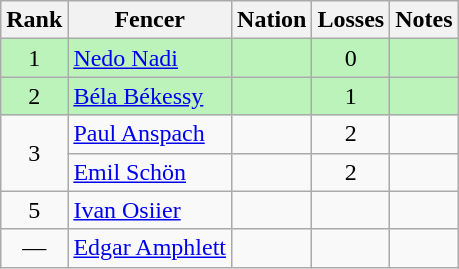<table class="wikitable sortable" style="text-align:center">
<tr>
<th>Rank</th>
<th>Fencer</th>
<th>Nation</th>
<th>Losses</th>
<th>Notes</th>
</tr>
<tr bgcolor=bbf3bb>
<td>1</td>
<td align=left><a href='#'>Nedo Nadi</a></td>
<td align=left></td>
<td>0</td>
<td></td>
</tr>
<tr bgcolor=bbf3bb>
<td>2</td>
<td align=left><a href='#'>Béla Békessy</a></td>
<td align=left></td>
<td>1</td>
<td></td>
</tr>
<tr>
<td rowspan=2>3</td>
<td align=left><a href='#'>Paul Anspach</a></td>
<td align=left></td>
<td>2</td>
<td></td>
</tr>
<tr>
<td align=left><a href='#'>Emil Schön</a></td>
<td align=left></td>
<td>2</td>
<td></td>
</tr>
<tr>
<td>5</td>
<td align=left><a href='#'>Ivan Osiier</a></td>
<td align=left></td>
<td></td>
<td></td>
</tr>
<tr>
<td data-sort-value=6>—</td>
<td align=left><a href='#'>Edgar Amphlett</a></td>
<td align=left></td>
<td data-sort-value=9></td>
<td></td>
</tr>
</table>
